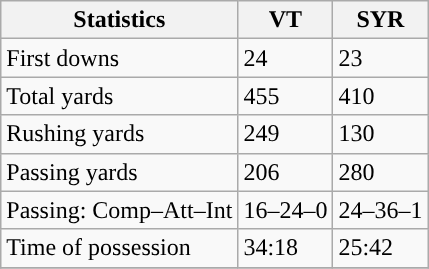<table class="wikitable" style="float: left;">
<tr>
<th>Statistics</th>
<th>VT</th>
<th>SYR</th>
</tr>
<tr>
<td>First downs</td>
<td>24</td>
<td>23</td>
</tr>
<tr>
<td>Total yards</td>
<td>455</td>
<td>410</td>
</tr>
<tr>
<td>Rushing yards</td>
<td>249</td>
<td>130</td>
</tr>
<tr>
<td>Passing yards</td>
<td>206</td>
<td>280</td>
</tr>
<tr>
<td>Passing: Comp–Att–Int</td>
<td>16–24–0</td>
<td>24–36–1</td>
</tr>
<tr>
<td>Time of possession</td>
<td>34:18</td>
<td>25:42</td>
</tr>
<tr>
</tr>
</table>
